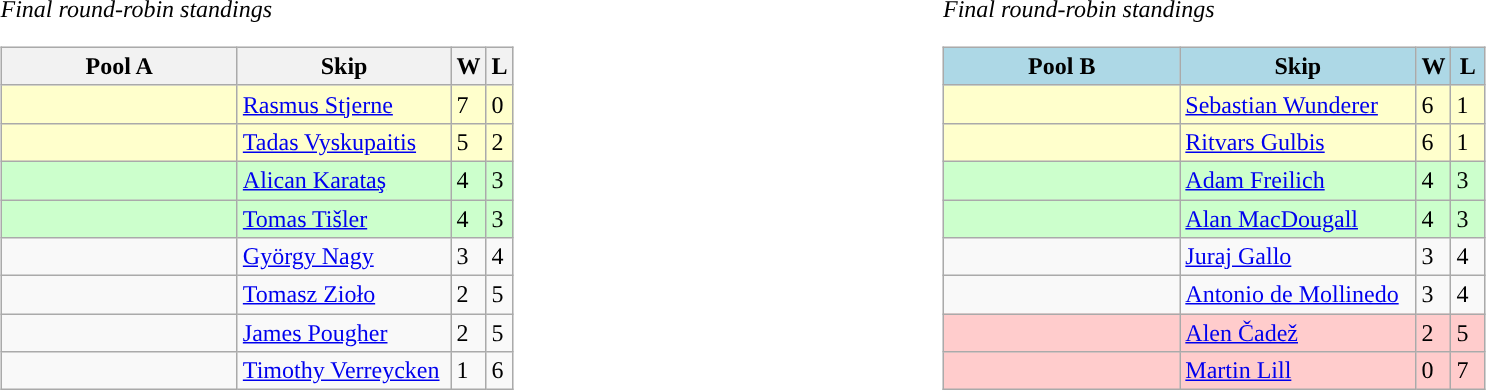<table table>
<tr>
<td valign=top width=10%><br><em>Final round-robin standings</em><table class=wikitable>
<tr>
<th width=150>Pool A</th>
<th width=135>Skip</th>
<th>W</th>
<th>L</th>
</tr>
<tr bgcolor=#ffffcc>
<td></td>
<td><a href='#'>Rasmus Stjerne</a></td>
<td>7</td>
<td>0</td>
</tr>
<tr bgcolor=#ffffcc>
<td></td>
<td><a href='#'>Tadas Vyskupaitis</a></td>
<td>5</td>
<td>2</td>
</tr>
<tr bgcolor=#ccffcc>
<td></td>
<td><a href='#'>Alican Karataş</a></td>
<td>4</td>
<td>3</td>
</tr>
<tr bgcolor=#ccffcc>
<td></td>
<td><a href='#'>Tomas Tišler</a></td>
<td>4</td>
<td>3</td>
</tr>
<tr>
<td></td>
<td><a href='#'>György Nagy</a></td>
<td>3</td>
<td>4</td>
</tr>
<tr>
<td></td>
<td><a href='#'>Tomasz Zioło</a></td>
<td>2</td>
<td>5</td>
</tr>
<tr>
<td></td>
<td><a href='#'>James Pougher</a></td>
<td>2</td>
<td>5</td>
</tr>
<tr>
<td></td>
<td><a href='#'>Timothy Verreycken</a></td>
<td>1</td>
<td>6</td>
</tr>
</table>
</td>
<td valign=top width=10%><br><em>Final round-robin standings</em><table class=wikitable>
<tr>
<th style="background: #ADD8E6;" width=150>Pool B</th>
<th style="background: #ADD8E6;" width=150>Skip</th>
<th style="background: #ADD8E6;" width=15>W</th>
<th style="background: #ADD8E6;" width=15>L</th>
</tr>
<tr bgcolor=#ffffcc>
<td></td>
<td><a href='#'>Sebastian Wunderer</a></td>
<td>6</td>
<td>1</td>
</tr>
<tr bgcolor=#ffffcc>
<td></td>
<td><a href='#'>Ritvars Gulbis</a></td>
<td>6</td>
<td>1</td>
</tr>
<tr bgcolor=#ccffcc>
<td></td>
<td><a href='#'>Adam Freilich</a></td>
<td>4</td>
<td>3</td>
</tr>
<tr bgcolor=#ccffcc>
<td></td>
<td><a href='#'>Alan MacDougall</a></td>
<td>4</td>
<td>3</td>
</tr>
<tr>
<td></td>
<td><a href='#'>Juraj Gallo</a></td>
<td>3</td>
<td>4</td>
</tr>
<tr>
<td></td>
<td><a href='#'>Antonio de Mollinedo</a></td>
<td>3</td>
<td>4</td>
</tr>
<tr style="background:#ffcccc;">
<td></td>
<td><a href='#'>Alen Čadež</a></td>
<td>2</td>
<td>5</td>
</tr>
<tr style="background:#ffcccc;">
<td></td>
<td><a href='#'>Martin Lill</a></td>
<td>0</td>
<td>7</td>
</tr>
</table>
</td>
</tr>
</table>
